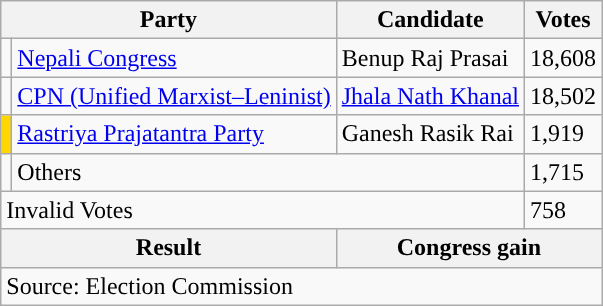<table class="wikitable">
<tr>
<th colspan="2">Party</th>
<th>Candidate</th>
<th>Votes</th>
</tr>
<tr>
<td style="background-color:"></td>
<td><a href='#'>Nepali Congress</a></td>
<td>Benup Raj Prasai</td>
<td>18,608</td>
</tr>
<tr>
<td style="background-color:"></td>
<td><a href='#'>CPN (Unified Marxist–Leninist)</a></td>
<td><a href='#'>Jhala Nath Khanal</a></td>
<td>18,502</td>
</tr>
<tr>
<td style="background-color:gold"></td>
<td><a href='#'>Rastriya Prajatantra Party</a></td>
<td>Ganesh Rasik Rai</td>
<td>1,919</td>
</tr>
<tr>
<td></td>
<td colspan="2">Others</td>
<td>1,715</td>
</tr>
<tr>
<td colspan="3">Invalid Votes</td>
<td>758</td>
</tr>
<tr>
<th colspan="2">Result</th>
<th colspan="2">Congress gain</th>
</tr>
<tr>
<td colspan="4">Source: Election Commission</td>
</tr>
</table>
